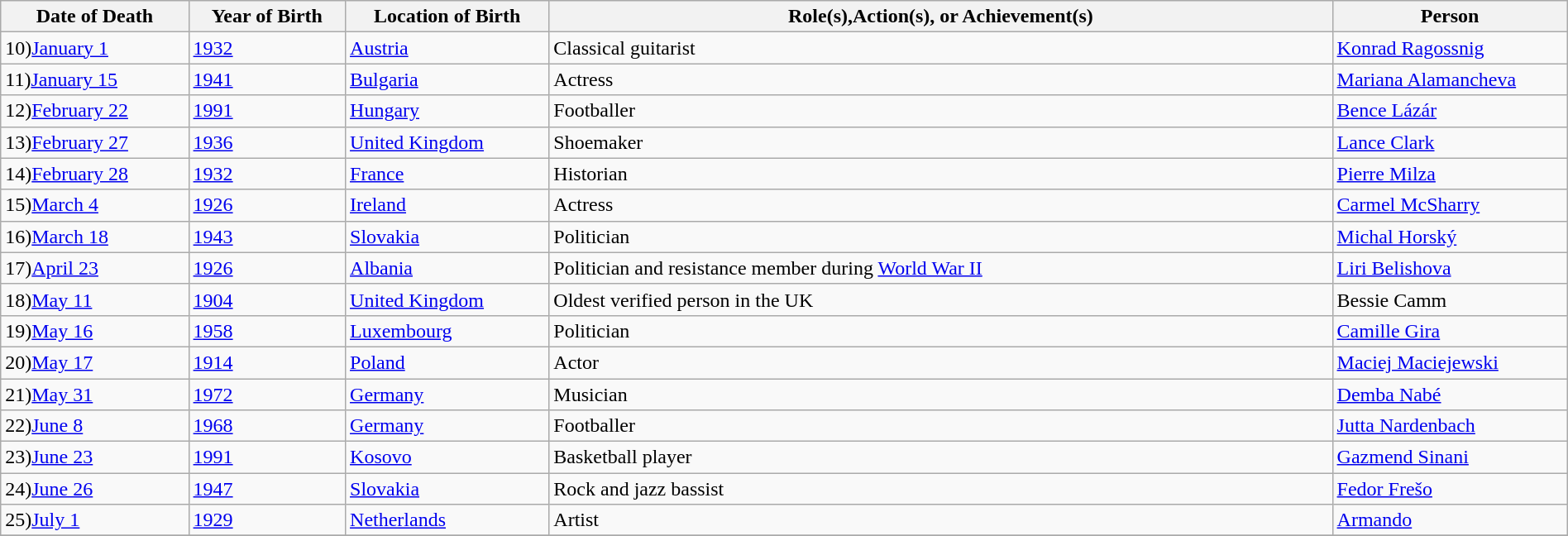<table class="wikitable sortable" width="100%">
<tr>
<th style="width:12%">Date of Death</th>
<th style="width:10%">Year of Birth</th>
<th style="width:13%">Location of Birth</th>
<th style="width:50%">Role(s),Action(s), or Achievement(s)</th>
<th>Person</th>
</tr>
<tr>
<td>10)<a href='#'>January 1</a></td>
<td><a href='#'>1932</a></td>
<td><a href='#'>Austria</a></td>
<td>Classical guitarist</td>
<td><a href='#'>Konrad Ragossnig</a></td>
</tr>
<tr>
<td>11)<a href='#'>January 15</a></td>
<td><a href='#'>1941</a></td>
<td><a href='#'>Bulgaria</a></td>
<td>Actress</td>
<td><a href='#'>Mariana Alamancheva</a></td>
</tr>
<tr>
<td>12)<a href='#'>February 22</a></td>
<td><a href='#'>1991</a></td>
<td><a href='#'>Hungary</a></td>
<td>Footballer</td>
<td><a href='#'>Bence Lázár</a></td>
</tr>
<tr>
<td>13)<a href='#'>February 27</a></td>
<td><a href='#'>1936</a></td>
<td><a href='#'>United Kingdom</a></td>
<td>Shoemaker</td>
<td><a href='#'>Lance Clark</a></td>
</tr>
<tr>
<td>14)<a href='#'>February 28</a></td>
<td><a href='#'>1932</a></td>
<td><a href='#'>France</a></td>
<td>Historian</td>
<td><a href='#'>Pierre Milza</a></td>
</tr>
<tr>
<td>15)<a href='#'>March 4</a></td>
<td><a href='#'>1926</a></td>
<td><a href='#'>Ireland</a></td>
<td>Actress</td>
<td><a href='#'>Carmel McSharry</a></td>
</tr>
<tr>
<td>16)<a href='#'>March 18</a></td>
<td><a href='#'>1943</a></td>
<td><a href='#'>Slovakia</a></td>
<td>Politician</td>
<td><a href='#'>Michal Horský</a></td>
</tr>
<tr>
<td>17)<a href='#'>April 23</a></td>
<td><a href='#'>1926</a></td>
<td><a href='#'>Albania</a></td>
<td>Politician and resistance member during <a href='#'>World War II</a></td>
<td><a href='#'>Liri Belishova</a></td>
</tr>
<tr>
<td>18)<a href='#'>May 11</a></td>
<td><a href='#'>1904</a></td>
<td><a href='#'>United Kingdom</a></td>
<td>Oldest verified person in the UK</td>
<td>Bessie Camm</td>
</tr>
<tr>
<td>19)<a href='#'>May 16</a></td>
<td><a href='#'>1958</a></td>
<td><a href='#'>Luxembourg</a></td>
<td>Politician</td>
<td><a href='#'>Camille Gira</a></td>
</tr>
<tr>
<td>20)<a href='#'>May 17</a></td>
<td><a href='#'>1914</a></td>
<td><a href='#'>Poland</a></td>
<td>Actor</td>
<td><a href='#'>Maciej Maciejewski</a></td>
</tr>
<tr>
<td>21)<a href='#'>May 31</a></td>
<td><a href='#'>1972</a></td>
<td><a href='#'>Germany</a></td>
<td>Musician</td>
<td><a href='#'>Demba Nabé</a></td>
</tr>
<tr>
<td>22)<a href='#'>June 8</a></td>
<td><a href='#'>1968</a></td>
<td><a href='#'>Germany</a></td>
<td>Footballer</td>
<td><a href='#'>Jutta Nardenbach</a></td>
</tr>
<tr>
<td>23)<a href='#'>June 23</a></td>
<td><a href='#'>1991</a></td>
<td><a href='#'>Kosovo</a></td>
<td>Basketball player</td>
<td><a href='#'>Gazmend Sinani</a></td>
</tr>
<tr>
<td>24)<a href='#'>June 26</a></td>
<td><a href='#'>1947</a></td>
<td><a href='#'>Slovakia</a></td>
<td>Rock and jazz bassist</td>
<td><a href='#'>Fedor Frešo</a></td>
</tr>
<tr>
<td>25)<a href='#'>July 1</a></td>
<td><a href='#'>1929</a></td>
<td><a href='#'>Netherlands</a></td>
<td>Artist</td>
<td><a href='#'>Armando</a></td>
</tr>
<tr>
</tr>
</table>
